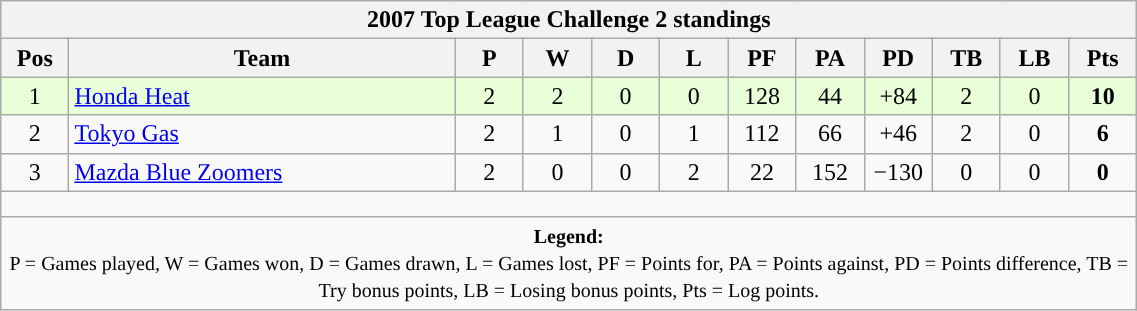<table class="wikitable" style="text-align:center; font-size:100%; width:60%;">
<tr>
<th colspan="100%" cellpadding="0" cellspacing="0"><strong>2007 Top League Challenge 2 standings</strong></th>
</tr>
<tr>
<th style="width:6%;">Pos</th>
<th style="width:34%;">Team</th>
<th style="width:6%;">P</th>
<th style="width:6%;">W</th>
<th style="width:6%;">D</th>
<th style="width:6%;">L</th>
<th style="width:6%;">PF</th>
<th style="width:6%;">PA</th>
<th style="width:6%;">PD</th>
<th style="width:6%;">TB</th>
<th style="width:6%;">LB</th>
<th style="width:6%;">Pts<br></th>
</tr>
<tr style="background:#E8FFD8;">
<td>1</td>
<td style="text-align:left;"><a href='#'>Honda Heat</a></td>
<td>2</td>
<td>2</td>
<td>0</td>
<td>0</td>
<td>128</td>
<td>44</td>
<td>+84</td>
<td>2</td>
<td>0</td>
<td><strong>10</strong></td>
</tr>
<tr>
<td>2</td>
<td style="text-align:left;"><a href='#'>Tokyo Gas</a></td>
<td>2</td>
<td>1</td>
<td>0</td>
<td>1</td>
<td>112</td>
<td>66</td>
<td>+46</td>
<td>2</td>
<td>0</td>
<td><strong>6</strong></td>
</tr>
<tr>
<td>3</td>
<td style="text-align:left;"><a href='#'>Mazda Blue Zoomers</a></td>
<td>2</td>
<td>0</td>
<td>0</td>
<td>2</td>
<td>22</td>
<td>152</td>
<td>−130</td>
<td>0</td>
<td>0</td>
<td><strong>0</strong></td>
</tr>
<tr>
<td colspan="100%" style="height:10px;"></td>
</tr>
<tr>
<td colspan="100%"><small><strong>Legend:</strong> <br> P = Games played, W = Games won, D = Games drawn, L = Games lost, PF = Points for, PA = Points against, PD = Points difference, TB = Try bonus points, LB = Losing bonus points, Pts = Log points.</small></td>
</tr>
</table>
